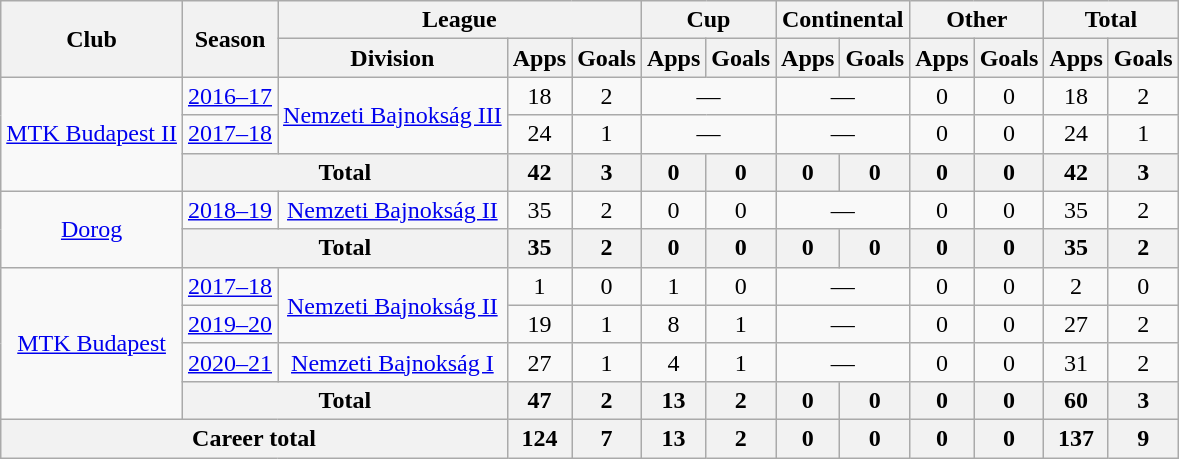<table class="wikitable" style="text-align:center">
<tr>
<th rowspan="2">Club</th>
<th rowspan="2">Season</th>
<th colspan="3">League</th>
<th colspan="2">Cup</th>
<th colspan="2">Continental</th>
<th colspan="2">Other</th>
<th colspan="2">Total</th>
</tr>
<tr>
<th>Division</th>
<th>Apps</th>
<th>Goals</th>
<th>Apps</th>
<th>Goals</th>
<th>Apps</th>
<th>Goals</th>
<th>Apps</th>
<th>Goals</th>
<th>Apps</th>
<th>Goals</th>
</tr>
<tr>
<td rowspan="3"><a href='#'>MTK Budapest II</a></td>
<td><a href='#'>2016–17</a></td>
<td rowspan="2"><a href='#'>Nemzeti Bajnokság III</a></td>
<td>18</td>
<td>2</td>
<td colspan="2">—</td>
<td colspan="2">—</td>
<td>0</td>
<td>0</td>
<td>18</td>
<td>2</td>
</tr>
<tr>
<td><a href='#'>2017–18</a></td>
<td>24</td>
<td>1</td>
<td colspan="2">—</td>
<td colspan="2">—</td>
<td>0</td>
<td>0</td>
<td>24</td>
<td>1</td>
</tr>
<tr>
<th colspan="2">Total</th>
<th>42</th>
<th>3</th>
<th>0</th>
<th>0</th>
<th>0</th>
<th>0</th>
<th>0</th>
<th>0</th>
<th>42</th>
<th>3</th>
</tr>
<tr>
<td rowspan="2"><a href='#'>Dorog</a></td>
<td><a href='#'>2018–19</a></td>
<td rowspan="1"><a href='#'>Nemzeti Bajnokság II</a></td>
<td>35</td>
<td>2</td>
<td>0</td>
<td>0</td>
<td colspan="2">—</td>
<td>0</td>
<td>0</td>
<td>35</td>
<td>2</td>
</tr>
<tr>
<th colspan="2">Total</th>
<th>35</th>
<th>2</th>
<th>0</th>
<th>0</th>
<th>0</th>
<th>0</th>
<th>0</th>
<th>0</th>
<th>35</th>
<th>2</th>
</tr>
<tr>
<td rowspan="4"><a href='#'>MTK Budapest</a></td>
<td><a href='#'>2017–18</a></td>
<td rowspan="2"><a href='#'>Nemzeti Bajnokság II</a></td>
<td>1</td>
<td>0</td>
<td>1</td>
<td>0</td>
<td colspan="2">—</td>
<td>0</td>
<td>0</td>
<td>2</td>
<td>0</td>
</tr>
<tr>
<td><a href='#'>2019–20</a></td>
<td>19</td>
<td>1</td>
<td>8</td>
<td>1</td>
<td colspan="2">—</td>
<td>0</td>
<td>0</td>
<td>27</td>
<td>2</td>
</tr>
<tr>
<td><a href='#'>2020–21</a></td>
<td rowspan="1"><a href='#'>Nemzeti Bajnokság I</a></td>
<td>27</td>
<td>1</td>
<td>4</td>
<td>1</td>
<td colspan="2">—</td>
<td>0</td>
<td>0</td>
<td>31</td>
<td>2</td>
</tr>
<tr>
<th colspan="2">Total</th>
<th>47</th>
<th>2</th>
<th>13</th>
<th>2</th>
<th>0</th>
<th>0</th>
<th>0</th>
<th>0</th>
<th>60</th>
<th>3</th>
</tr>
<tr>
<th colspan="3">Career total</th>
<th>124</th>
<th>7</th>
<th>13</th>
<th>2</th>
<th>0</th>
<th>0</th>
<th>0</th>
<th>0</th>
<th>137</th>
<th>9</th>
</tr>
</table>
